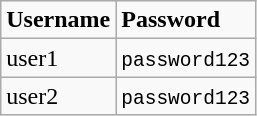<table class="wikitable">
<tr>
<td><strong>Username</strong></td>
<td><strong>Password</strong></td>
</tr>
<tr>
<td>user1</td>
<td><kbd>password123</kbd></td>
</tr>
<tr>
<td>user2</td>
<td><kbd>password123</kbd></td>
</tr>
</table>
